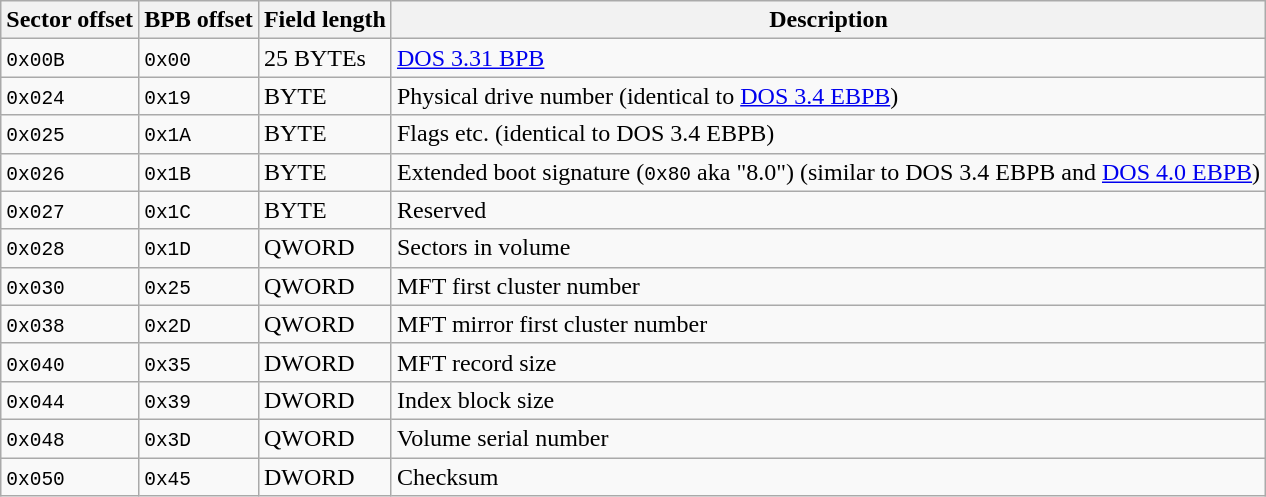<table class="wikitable">
<tr>
<th>Sector offset</th>
<th>BPB offset</th>
<th>Field length</th>
<th>Description</th>
</tr>
<tr>
<td><code>0x00B</code></td>
<td><code>0x00</code></td>
<td>25 BYTEs</td>
<td><a href='#'>DOS 3.31 BPB</a></td>
</tr>
<tr>
<td><code>0x024</code></td>
<td><code>0x19</code></td>
<td>BYTE</td>
<td>Physical drive number (identical to <a href='#'>DOS 3.4 EBPB</a>)</td>
</tr>
<tr>
<td><code>0x025</code></td>
<td><code>0x1A</code></td>
<td>BYTE</td>
<td>Flags etc. (identical to DOS 3.4 EBPB)</td>
</tr>
<tr>
<td><code>0x026</code></td>
<td><code>0x1B</code></td>
<td>BYTE</td>
<td>Extended boot signature (<code>0x80</code> aka "8.0") (similar to DOS 3.4 EBPB and <a href='#'>DOS 4.0 EBPB</a>)</td>
</tr>
<tr>
<td><code>0x027</code></td>
<td><code>0x1C</code></td>
<td>BYTE</td>
<td>Reserved</td>
</tr>
<tr>
<td><code>0x028</code></td>
<td><code>0x1D</code></td>
<td>QWORD</td>
<td>Sectors in volume</td>
</tr>
<tr>
<td><code>0x030</code></td>
<td><code>0x25</code></td>
<td>QWORD</td>
<td>MFT first cluster number</td>
</tr>
<tr>
<td><code>0x038</code></td>
<td><code>0x2D</code></td>
<td>QWORD</td>
<td>MFT mirror first cluster number</td>
</tr>
<tr>
<td><code>0x040</code></td>
<td><code>0x35</code></td>
<td>DWORD</td>
<td>MFT record size</td>
</tr>
<tr>
<td><code>0x044</code></td>
<td><code>0x39</code></td>
<td>DWORD</td>
<td>Index block size</td>
</tr>
<tr>
<td><code>0x048</code></td>
<td><code>0x3D</code></td>
<td>QWORD</td>
<td>Volume serial number</td>
</tr>
<tr>
<td><code>0x050</code></td>
<td><code>0x45</code></td>
<td>DWORD</td>
<td>Checksum</td>
</tr>
</table>
